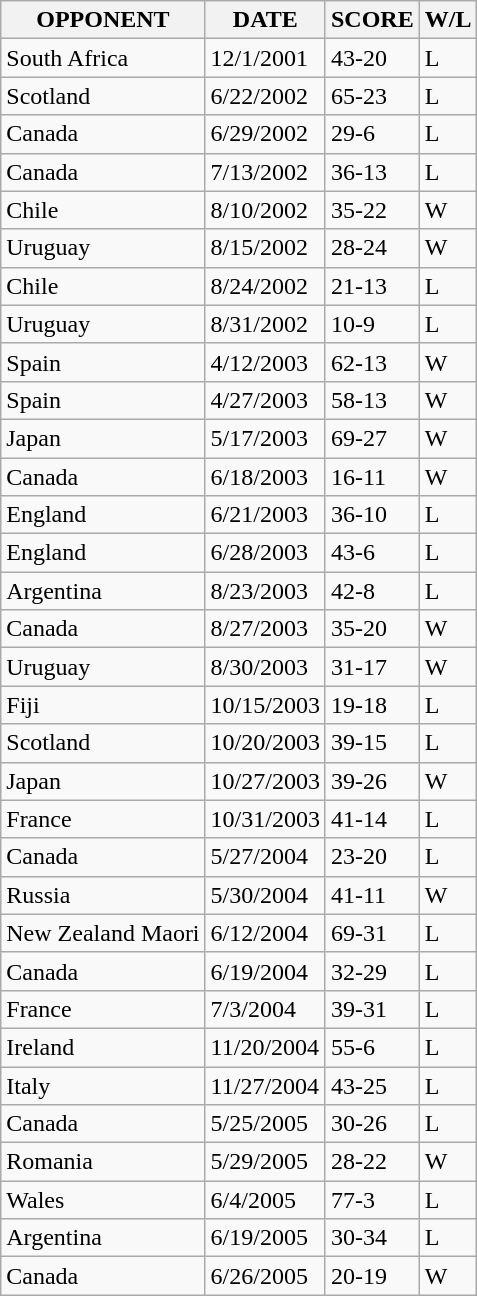<table class="wikitable" style="text-align=center;">
<tr>
<th>OPPONENT</th>
<th>DATE</th>
<th>SCORE</th>
<th>W/L</th>
</tr>
<tr>
<td>South Africa</td>
<td>12/1/2001</td>
<td>43-20</td>
<td>L</td>
</tr>
<tr>
<td>Scotland</td>
<td>6/22/2002</td>
<td>65-23</td>
<td>L</td>
</tr>
<tr>
<td>Canada</td>
<td>6/29/2002</td>
<td>29-6</td>
<td>L</td>
</tr>
<tr>
<td>Canada</td>
<td>7/13/2002</td>
<td>36-13</td>
<td>L</td>
</tr>
<tr>
<td>Chile</td>
<td>8/10/2002</td>
<td>35-22</td>
<td>W</td>
</tr>
<tr>
<td>Uruguay</td>
<td>8/15/2002</td>
<td>28-24</td>
<td>W</td>
</tr>
<tr>
<td>Chile</td>
<td>8/24/2002</td>
<td>21-13</td>
<td>L</td>
</tr>
<tr>
<td>Uruguay</td>
<td>8/31/2002</td>
<td>10-9</td>
<td>L</td>
</tr>
<tr>
<td>Spain</td>
<td>4/12/2003</td>
<td>62-13</td>
<td>W</td>
</tr>
<tr>
<td>Spain</td>
<td>4/27/2003</td>
<td>58-13</td>
<td>W</td>
</tr>
<tr>
<td>Japan</td>
<td>5/17/2003</td>
<td>69-27</td>
<td>W</td>
</tr>
<tr>
<td>Canada</td>
<td>6/18/2003</td>
<td>16-11</td>
<td>W</td>
</tr>
<tr>
<td>England</td>
<td>6/21/2003</td>
<td>36-10</td>
<td>L</td>
</tr>
<tr>
<td>England</td>
<td>6/28/2003</td>
<td>43-6</td>
<td>L</td>
</tr>
<tr>
<td>Argentina</td>
<td>8/23/2003</td>
<td>42-8</td>
<td>L</td>
</tr>
<tr>
<td>Canada</td>
<td>8/27/2003</td>
<td>35-20</td>
<td>W</td>
</tr>
<tr>
<td>Uruguay</td>
<td>8/30/2003</td>
<td>31-17</td>
<td>W</td>
</tr>
<tr>
<td>Fiji</td>
<td>10/15/2003</td>
<td>19-18</td>
<td>L</td>
</tr>
<tr>
<td>Scotland</td>
<td>10/20/2003</td>
<td>39-15</td>
<td>L</td>
</tr>
<tr>
<td>Japan</td>
<td>10/27/2003</td>
<td>39-26</td>
<td>W</td>
</tr>
<tr>
<td>France</td>
<td>10/31/2003</td>
<td>41-14</td>
<td>L</td>
</tr>
<tr>
<td>Canada</td>
<td>5/27/2004</td>
<td>23-20</td>
<td>L</td>
</tr>
<tr>
<td>Russia</td>
<td>5/30/2004</td>
<td>41-11</td>
<td>W</td>
</tr>
<tr>
<td>New Zealand Maori</td>
<td>6/12/2004</td>
<td>69-31</td>
<td>L</td>
</tr>
<tr>
<td>Canada</td>
<td>6/19/2004</td>
<td>32-29</td>
<td>L</td>
</tr>
<tr>
<td>France</td>
<td>7/3/2004</td>
<td>39-31</td>
<td>L</td>
</tr>
<tr>
<td>Ireland</td>
<td>11/20/2004</td>
<td>55-6</td>
<td>L</td>
</tr>
<tr>
<td>Italy</td>
<td>11/27/2004</td>
<td>43-25</td>
<td>L</td>
</tr>
<tr>
<td>Canada</td>
<td>5/25/2005</td>
<td>30-26</td>
<td>L</td>
</tr>
<tr>
<td>Romania</td>
<td>5/29/2005</td>
<td>28-22</td>
<td>W</td>
</tr>
<tr>
<td>Wales</td>
<td>6/4/2005</td>
<td>77-3</td>
<td>L</td>
</tr>
<tr>
<td>Argentina</td>
<td>6/19/2005</td>
<td>30-34</td>
<td>L</td>
</tr>
<tr>
<td>Canada</td>
<td>6/26/2005</td>
<td>20-19</td>
<td>W</td>
</tr>
</table>
